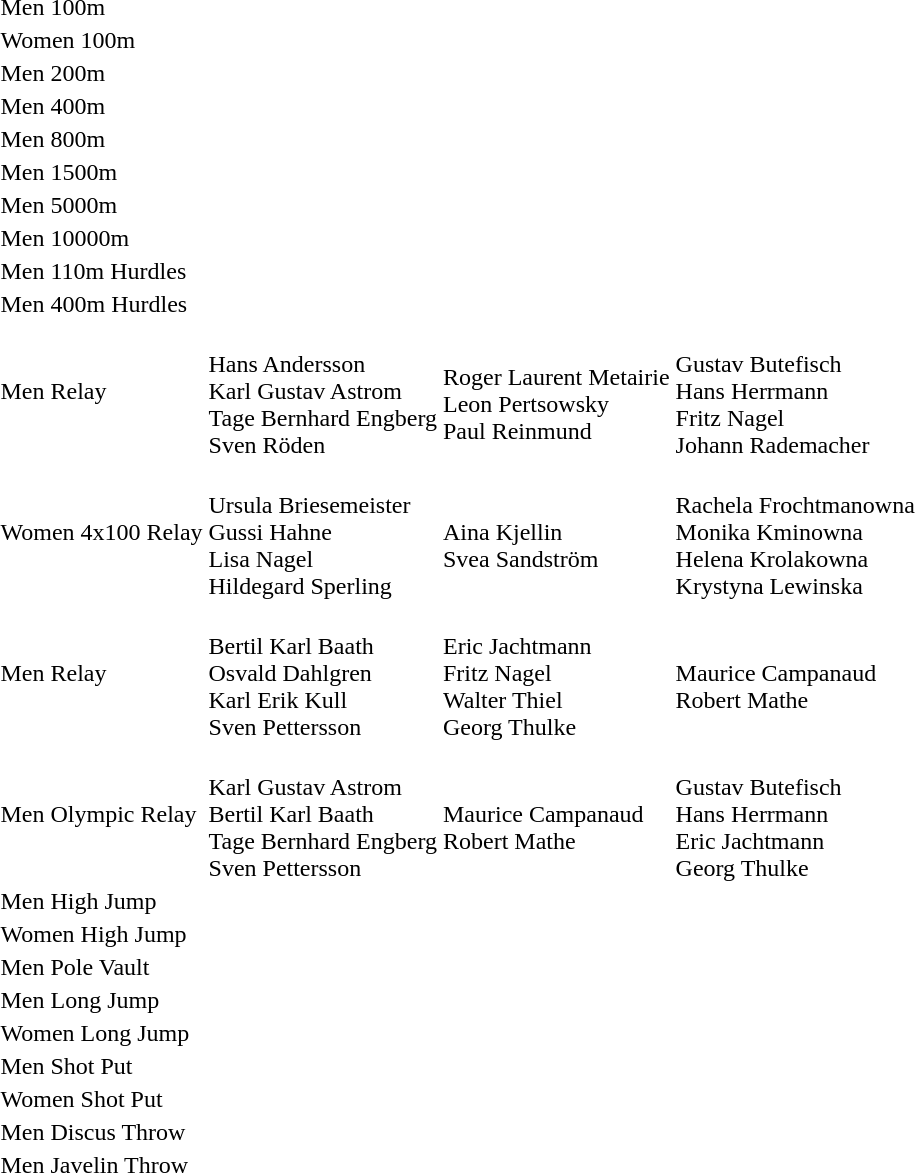<table>
<tr>
<td>Men 100m</td>
<td></td>
<td></td>
<td></td>
</tr>
<tr>
<td>Women 100m</td>
<td></td>
<td></td>
<td></td>
</tr>
<tr>
<td>Men 200m</td>
<td></td>
<td></td>
<td></td>
</tr>
<tr>
<td>Men 400m</td>
<td></td>
<td></td>
<td></td>
</tr>
<tr>
<td>Men 800m</td>
<td></td>
<td></td>
<td></td>
</tr>
<tr>
<td>Men 1500m</td>
<td></td>
<td></td>
<td></td>
</tr>
<tr>
<td>Men 5000m</td>
<td></td>
<td></td>
<td></td>
</tr>
<tr>
<td>Men 10000m</td>
<td></td>
<td></td>
<td></td>
</tr>
<tr>
<td>Men 110m Hurdles</td>
<td></td>
<td></td>
<td></td>
</tr>
<tr>
<td>Men 400m Hurdles</td>
<td></td>
<td></td>
<td></td>
</tr>
<tr>
<td>Men  Relay</td>
<td><br>Hans Andersson<br>Karl Gustav Astrom<br>Tage Bernhard Engberg<br>Sven Röden</td>
<td><br>Roger Laurent Metairie<br>Leon Pertsowsky<br>Paul Reinmund</td>
<td><br>Gustav Butefisch<br>Hans Herrmann<br>Fritz Nagel<br>Johann Rademacher</td>
</tr>
<tr>
<td>Women 4x100 Relay</td>
<td><br>Ursula Briesemeister<br>Gussi Hahne<br>Lisa Nagel<br>Hildegard Sperling</td>
<td><br>Aina Kjellin<br>Svea Sandström </td>
<td><br>Rachela Frochtmanowna<br>Monika Kminowna<br>Helena Krolakowna<br>Krystyna Lewinska</td>
</tr>
<tr>
<td>Men  Relay</td>
<td><br>Bertil Karl Baath<br>Osvald Dahlgren<br>Karl Erik Kull<br>Sven Pettersson</td>
<td><br>Eric Jachtmann<br>Fritz Nagel<br>Walter Thiel<br>Georg Thulke</td>
<td><br>Maurice Campanaud<br>Robert Mathe </td>
</tr>
<tr>
<td>Men Olympic Relay</td>
<td><br>Karl Gustav Astrom<br>Bertil Karl Baath<br>Tage Bernhard Engberg<br>Sven Pettersson</td>
<td><br>Maurice Campanaud<br>Robert Mathe </td>
<td><br>Gustav Butefisch<br>Hans Herrmann<br>Eric Jachtmann<br>Georg Thulke</td>
</tr>
<tr>
<td>Men High Jump</td>
<td></td>
<td></td>
<td></td>
</tr>
<tr>
<td>Women High Jump</td>
<td></td>
<td></td>
<td></td>
</tr>
<tr>
<td>Men Pole Vault</td>
<td></td>
<td></td>
<td></td>
</tr>
<tr>
<td>Men Long Jump</td>
<td></td>
<td></td>
<td></td>
</tr>
<tr>
<td>Women Long Jump</td>
<td></td>
<td></td>
<td></td>
</tr>
<tr>
<td>Men Shot Put</td>
<td></td>
<td></td>
<td></td>
</tr>
<tr>
<td>Women Shot Put</td>
<td></td>
<td></td>
<td></td>
</tr>
<tr>
<td>Men Discus Throw</td>
<td></td>
<td></td>
<td></td>
</tr>
<tr>
<td>Men Javelin Throw</td>
<td></td>
<td></td>
<td></td>
</tr>
</table>
